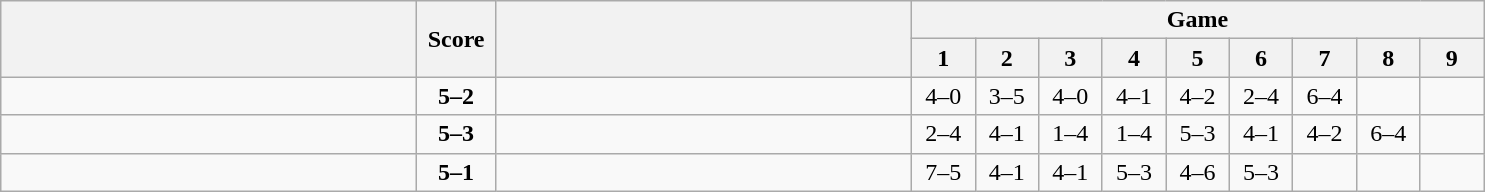<table class="wikitable" style="text-align: center;">
<tr>
<th rowspan=2 align="right" width="270"></th>
<th rowspan=2 width="45">Score</th>
<th rowspan=2 align="left" width="270"></th>
<th colspan=9>Game</th>
</tr>
<tr>
<th width="35">1</th>
<th width="35">2</th>
<th width="35">3</th>
<th width="35">4</th>
<th width="35">5</th>
<th width="35">6</th>
<th width="35">7</th>
<th width="35">8</th>
<th width="35">9</th>
</tr>
<tr>
<td align=left><strong><br></strong></td>
<td align=center><strong>5–2</strong></td>
<td align=left><br></td>
<td>4–0</td>
<td>3–5</td>
<td>4–0</td>
<td>4–1</td>
<td>4–2</td>
<td>2–4</td>
<td>6–4</td>
<td></td>
<td></td>
</tr>
<tr>
<td align=left><strong><br></strong></td>
<td align=center><strong>5–3</strong></td>
<td align=left><br></td>
<td>2–4</td>
<td>4–1</td>
<td>1–4</td>
<td>1–4</td>
<td>5–3</td>
<td>4–1</td>
<td>4–2</td>
<td>6–4</td>
<td></td>
</tr>
<tr>
<td align=left><strong><br></strong></td>
<td align=center><strong>5–1</strong></td>
<td align=left><br></td>
<td>7–5</td>
<td>4–1</td>
<td>4–1</td>
<td>5–3</td>
<td>4–6</td>
<td>5–3</td>
<td></td>
<td></td>
<td></td>
</tr>
</table>
